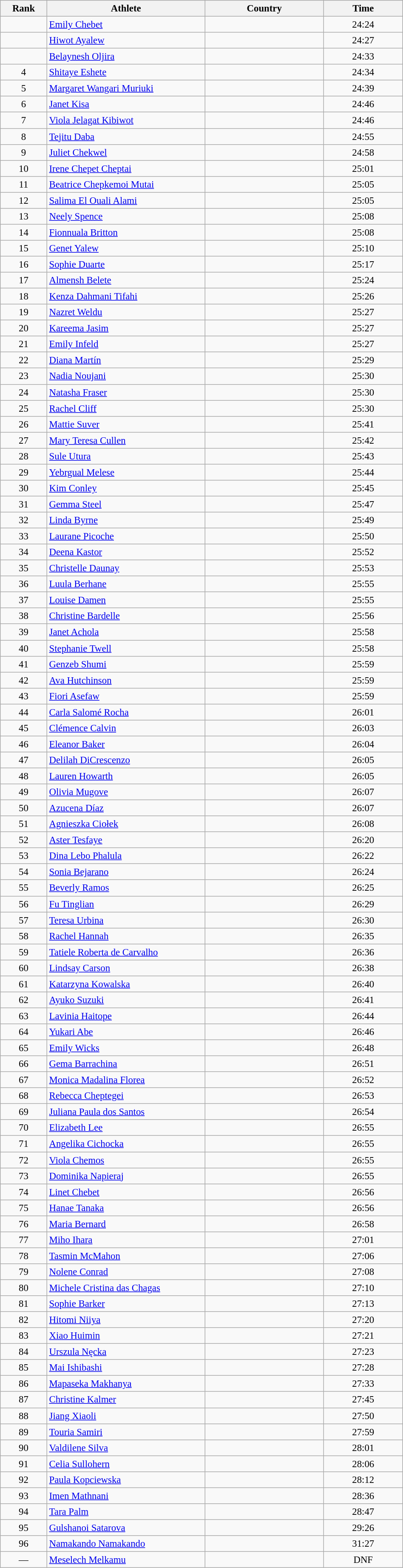<table class="wikitable sortable" style=" text-align:center; font-size:95%;" width="50%">
<tr>
<th width=5%>Rank</th>
<th width=20%>Athlete</th>
<th width=15%>Country</th>
<th width=10%>Time</th>
</tr>
<tr>
<td align=center></td>
<td align=left><a href='#'>Emily Chebet</a></td>
<td align=left></td>
<td>24:24</td>
</tr>
<tr>
<td align=center></td>
<td align=left><a href='#'>Hiwot Ayalew</a></td>
<td align=left></td>
<td>24:27</td>
</tr>
<tr>
<td align=center></td>
<td align=left><a href='#'>Belaynesh Oljira</a></td>
<td align=left></td>
<td>24:33</td>
</tr>
<tr>
<td align=center>4</td>
<td align=left><a href='#'>Shitaye Eshete</a></td>
<td align=left></td>
<td>24:34</td>
</tr>
<tr>
<td align=center>5</td>
<td align=left><a href='#'>Margaret Wangari Muriuki</a></td>
<td align=left></td>
<td>24:39</td>
</tr>
<tr>
<td align=center>6</td>
<td align=left><a href='#'>Janet Kisa</a></td>
<td align=left></td>
<td>24:46</td>
</tr>
<tr>
<td align=center>7</td>
<td align=left><a href='#'>Viola Jelagat Kibiwot</a></td>
<td align=left></td>
<td>24:46</td>
</tr>
<tr>
<td align=center>8</td>
<td align=left><a href='#'>Tejitu Daba</a></td>
<td align=left></td>
<td>24:55</td>
</tr>
<tr>
<td align=center>9</td>
<td align=left><a href='#'>Juliet Chekwel</a></td>
<td align=left></td>
<td>24:58</td>
</tr>
<tr>
<td align=center>10</td>
<td align=left><a href='#'>Irene Chepet Cheptai</a></td>
<td align=left></td>
<td>25:01</td>
</tr>
<tr>
<td align=center>11</td>
<td align=left><a href='#'>Beatrice Chepkemoi Mutai</a></td>
<td align=left></td>
<td>25:05</td>
</tr>
<tr>
<td align=center>12</td>
<td align=left><a href='#'>Salima El Ouali Alami</a></td>
<td align=left></td>
<td>25:05</td>
</tr>
<tr>
<td align=center>13</td>
<td align=left><a href='#'>Neely Spence</a></td>
<td align=left></td>
<td>25:08</td>
</tr>
<tr>
<td align=center>14</td>
<td align=left><a href='#'>Fionnuala Britton</a></td>
<td align=left></td>
<td>25:08</td>
</tr>
<tr>
<td align=center>15</td>
<td align=left><a href='#'>Genet Yalew</a></td>
<td align=left></td>
<td>25:10</td>
</tr>
<tr>
<td align=center>16</td>
<td align=left><a href='#'>Sophie Duarte</a></td>
<td align=left></td>
<td>25:17</td>
</tr>
<tr>
<td align=center>17</td>
<td align=left><a href='#'>Almensh Belete</a></td>
<td align=left></td>
<td>25:24</td>
</tr>
<tr>
<td align=center>18</td>
<td align=left><a href='#'>Kenza Dahmani Tifahi</a></td>
<td align=left></td>
<td>25:26</td>
</tr>
<tr>
<td align=center>19</td>
<td align=left><a href='#'>Nazret Weldu</a></td>
<td align=left></td>
<td>25:27</td>
</tr>
<tr>
<td align=center>20</td>
<td align=left><a href='#'>Kareema Jasim</a></td>
<td align=left></td>
<td>25:27</td>
</tr>
<tr>
<td align=center>21</td>
<td align=left><a href='#'>Emily Infeld</a></td>
<td align=left></td>
<td>25:27</td>
</tr>
<tr>
<td align=center>22</td>
<td align=left><a href='#'>Diana Martín</a></td>
<td align=left></td>
<td>25:29</td>
</tr>
<tr>
<td align=center>23</td>
<td align=left><a href='#'>Nadia Noujani</a></td>
<td align=left></td>
<td>25:30</td>
</tr>
<tr>
<td align=center>24</td>
<td align=left><a href='#'>Natasha Fraser</a></td>
<td align=left></td>
<td>25:30</td>
</tr>
<tr>
<td align=center>25</td>
<td align=left><a href='#'>Rachel Cliff</a></td>
<td align=left></td>
<td>25:30</td>
</tr>
<tr>
<td align=center>26</td>
<td align=left><a href='#'>Mattie Suver</a></td>
<td align=left></td>
<td>25:41</td>
</tr>
<tr>
<td align=center>27</td>
<td align=left><a href='#'>Mary Teresa Cullen</a></td>
<td align=left></td>
<td>25:42</td>
</tr>
<tr>
<td align=center>28</td>
<td align=left><a href='#'>Sule Utura</a></td>
<td align=left></td>
<td>25:43</td>
</tr>
<tr>
<td align=center>29</td>
<td align=left><a href='#'>Yebrgual Melese</a></td>
<td align=left></td>
<td>25:44</td>
</tr>
<tr>
<td align=center>30</td>
<td align=left><a href='#'>Kim Conley</a></td>
<td align=left></td>
<td>25:45</td>
</tr>
<tr>
<td align=center>31</td>
<td align=left><a href='#'>Gemma Steel</a></td>
<td align=left></td>
<td>25:47</td>
</tr>
<tr>
<td align=center>32</td>
<td align=left><a href='#'>Linda Byrne</a></td>
<td align=left></td>
<td>25:49</td>
</tr>
<tr>
<td align=center>33</td>
<td align=left><a href='#'>Laurane Picoche</a></td>
<td align=left></td>
<td>25:50</td>
</tr>
<tr>
<td align=center>34</td>
<td align=left><a href='#'>Deena Kastor</a></td>
<td align=left></td>
<td>25:52</td>
</tr>
<tr>
<td align=center>35</td>
<td align=left><a href='#'>Christelle Daunay</a></td>
<td align=left></td>
<td>25:53</td>
</tr>
<tr>
<td align=center>36</td>
<td align=left><a href='#'>Luula Berhane</a></td>
<td align=left></td>
<td>25:55</td>
</tr>
<tr>
<td align=center>37</td>
<td align=left><a href='#'>Louise Damen</a></td>
<td align=left></td>
<td>25:55</td>
</tr>
<tr>
<td align=center>38</td>
<td align=left><a href='#'>Christine Bardelle</a></td>
<td align=left></td>
<td>25:56</td>
</tr>
<tr>
<td align=center>39</td>
<td align=left><a href='#'>Janet Achola</a></td>
<td align=left></td>
<td>25:58</td>
</tr>
<tr>
<td align=center>40</td>
<td align=left><a href='#'>Stephanie Twell</a></td>
<td align=left></td>
<td>25:58</td>
</tr>
<tr>
<td align=center>41</td>
<td align=left><a href='#'>Genzeb Shumi</a></td>
<td align=left></td>
<td>25:59</td>
</tr>
<tr>
<td align=center>42</td>
<td align=left><a href='#'>Ava Hutchinson</a></td>
<td align=left></td>
<td>25:59</td>
</tr>
<tr>
<td align=center>43</td>
<td align=left><a href='#'>Fiori Asefaw</a></td>
<td align=left></td>
<td>25:59</td>
</tr>
<tr>
<td align=center>44</td>
<td align=left><a href='#'>Carla Salomé Rocha</a></td>
<td align=left></td>
<td>26:01</td>
</tr>
<tr>
<td align=center>45</td>
<td align=left><a href='#'>Clémence Calvin</a></td>
<td align=left></td>
<td>26:03</td>
</tr>
<tr>
<td align=center>46</td>
<td align=left><a href='#'>Eleanor Baker</a></td>
<td align=left></td>
<td>26:04</td>
</tr>
<tr>
<td align=center>47</td>
<td align=left><a href='#'>Delilah DiCrescenzo</a></td>
<td align=left></td>
<td>26:05</td>
</tr>
<tr>
<td align=center>48</td>
<td align=left><a href='#'>Lauren Howarth</a></td>
<td align=left></td>
<td>26:05</td>
</tr>
<tr>
<td align=center>49</td>
<td align=left><a href='#'>Olivia Mugove</a></td>
<td align=left></td>
<td>26:07</td>
</tr>
<tr>
<td align=center>50</td>
<td align=left><a href='#'>Azucena Díaz</a></td>
<td align=left></td>
<td>26:07</td>
</tr>
<tr>
<td align=center>51</td>
<td align=left><a href='#'>Agnieszka Ciołek</a></td>
<td align=left></td>
<td>26:08</td>
</tr>
<tr>
<td align=center>52</td>
<td align=left><a href='#'>Aster Tesfaye</a></td>
<td align=left></td>
<td>26:20</td>
</tr>
<tr>
<td align=center>53</td>
<td align=left><a href='#'>Dina Lebo Phalula</a></td>
<td align=left></td>
<td>26:22</td>
</tr>
<tr>
<td align=center>54</td>
<td align=left><a href='#'>Sonia Bejarano</a></td>
<td align=left></td>
<td>26:24</td>
</tr>
<tr>
<td align=center>55</td>
<td align=left><a href='#'>Beverly Ramos</a></td>
<td align=left></td>
<td>26:25</td>
</tr>
<tr>
<td align=center>56</td>
<td align=left><a href='#'>Fu Tinglian</a></td>
<td align=left></td>
<td>26:29</td>
</tr>
<tr>
<td align=center>57</td>
<td align=left><a href='#'>Teresa Urbina</a></td>
<td align=left></td>
<td>26:30</td>
</tr>
<tr>
<td align=center>58</td>
<td align=left><a href='#'>Rachel Hannah</a></td>
<td align=left></td>
<td>26:35</td>
</tr>
<tr>
<td align=center>59</td>
<td align=left><a href='#'>Tatiele Roberta de Carvalho</a></td>
<td align=left></td>
<td>26:36</td>
</tr>
<tr>
<td align=center>60</td>
<td align=left><a href='#'>Lindsay Carson</a></td>
<td align=left></td>
<td>26:38</td>
</tr>
<tr>
<td align=center>61</td>
<td align=left><a href='#'>Katarzyna Kowalska</a></td>
<td align=left></td>
<td>26:40</td>
</tr>
<tr>
<td align=center>62</td>
<td align=left><a href='#'>Ayuko Suzuki</a></td>
<td align=left></td>
<td>26:41</td>
</tr>
<tr>
<td align=center>63</td>
<td align=left><a href='#'>Lavinia Haitope</a></td>
<td align=left></td>
<td>26:44</td>
</tr>
<tr>
<td align=center>64</td>
<td align=left><a href='#'>Yukari Abe</a></td>
<td align=left></td>
<td>26:46</td>
</tr>
<tr>
<td align=center>65</td>
<td align=left><a href='#'>Emily Wicks</a></td>
<td align=left></td>
<td>26:48</td>
</tr>
<tr>
<td align=center>66</td>
<td align=left><a href='#'>Gema Barrachina</a></td>
<td align=left></td>
<td>26:51</td>
</tr>
<tr>
<td align=center>67</td>
<td align=left><a href='#'>Monica Madalina Florea</a></td>
<td align=left></td>
<td>26:52</td>
</tr>
<tr>
<td align=center>68</td>
<td align=left><a href='#'>Rebecca Cheptegei</a></td>
<td align=left></td>
<td>26:53</td>
</tr>
<tr>
<td align=center>69</td>
<td align=left><a href='#'>Juliana Paula dos Santos</a></td>
<td align=left></td>
<td>26:54</td>
</tr>
<tr>
<td align=center>70</td>
<td align=left><a href='#'>Elizabeth Lee</a></td>
<td align=left></td>
<td>26:55</td>
</tr>
<tr>
<td align=center>71</td>
<td align=left><a href='#'>Angelika Cichocka</a></td>
<td align=left></td>
<td>26:55</td>
</tr>
<tr>
<td align=center>72</td>
<td align=left><a href='#'>Viola Chemos</a></td>
<td align=left></td>
<td>26:55</td>
</tr>
<tr>
<td align=center>73</td>
<td align=left><a href='#'>Dominika Napieraj</a></td>
<td align=left></td>
<td>26:55</td>
</tr>
<tr>
<td align=center>74</td>
<td align=left><a href='#'>Linet Chebet</a></td>
<td align=left></td>
<td>26:56</td>
</tr>
<tr>
<td align=center>75</td>
<td align=left><a href='#'>Hanae Tanaka</a></td>
<td align=left></td>
<td>26:56</td>
</tr>
<tr>
<td align=center>76</td>
<td align=left><a href='#'>Maria Bernard</a></td>
<td align=left></td>
<td>26:58</td>
</tr>
<tr>
<td align=center>77</td>
<td align=left><a href='#'>Miho Ihara</a></td>
<td align=left></td>
<td>27:01</td>
</tr>
<tr>
<td align=center>78</td>
<td align=left><a href='#'>Tasmin McMahon</a></td>
<td align=left></td>
<td>27:06</td>
</tr>
<tr>
<td align=center>79</td>
<td align=left><a href='#'>Nolene Conrad</a></td>
<td align=left></td>
<td>27:08</td>
</tr>
<tr>
<td align=center>80</td>
<td align=left><a href='#'>Michele Cristina das Chagas</a></td>
<td align=left></td>
<td>27:10</td>
</tr>
<tr>
<td align=center>81</td>
<td align=left><a href='#'>Sophie Barker</a></td>
<td align=left></td>
<td>27:13</td>
</tr>
<tr>
<td align=center>82</td>
<td align=left><a href='#'>Hitomi Niiya</a></td>
<td align=left></td>
<td>27:20</td>
</tr>
<tr>
<td align=center>83</td>
<td align=left><a href='#'>Xiao Huimin</a></td>
<td align=left></td>
<td>27:21</td>
</tr>
<tr>
<td align=center>84</td>
<td align=left><a href='#'>Urszula Nęcka</a></td>
<td align=left></td>
<td>27:23</td>
</tr>
<tr>
<td align=center>85</td>
<td align=left><a href='#'>Mai Ishibashi</a></td>
<td align=left></td>
<td>27:28</td>
</tr>
<tr>
<td align=center>86</td>
<td align=left><a href='#'>Mapaseka Makhanya</a></td>
<td align=left></td>
<td>27:33</td>
</tr>
<tr>
<td align=center>87</td>
<td align=left><a href='#'>Christine Kalmer</a></td>
<td align=left></td>
<td>27:45</td>
</tr>
<tr>
<td align=center>88</td>
<td align=left><a href='#'>Jiang Xiaoli</a></td>
<td align=left></td>
<td>27:50</td>
</tr>
<tr>
<td align=center>89</td>
<td align=left><a href='#'>Touria Samiri</a></td>
<td align=left></td>
<td>27:59</td>
</tr>
<tr>
<td align=center>90</td>
<td align=left><a href='#'>Valdilene Silva</a></td>
<td align=left></td>
<td>28:01</td>
</tr>
<tr>
<td align=center>91</td>
<td align=left><a href='#'>Celia Sullohern</a></td>
<td align=left></td>
<td>28:06</td>
</tr>
<tr>
<td align=center>92</td>
<td align=left><a href='#'>Paula Kopciewska</a></td>
<td align=left></td>
<td>28:12</td>
</tr>
<tr>
<td align=center>93</td>
<td align=left><a href='#'>Imen Mathnani</a></td>
<td align=left></td>
<td>28:36</td>
</tr>
<tr>
<td align=center>94</td>
<td align=left><a href='#'>Tara Palm</a></td>
<td align=left></td>
<td>28:47</td>
</tr>
<tr>
<td align=center>95</td>
<td align=left><a href='#'>Gulshanoi Satarova</a></td>
<td align=left></td>
<td>29:26</td>
</tr>
<tr>
<td align=center>96</td>
<td align=left><a href='#'>Namakando Namakando</a></td>
<td align=left></td>
<td>31:27</td>
</tr>
<tr>
<td align=center>—</td>
<td align=left><a href='#'>Meselech Melkamu</a></td>
<td align=left></td>
<td>DNF</td>
</tr>
</table>
